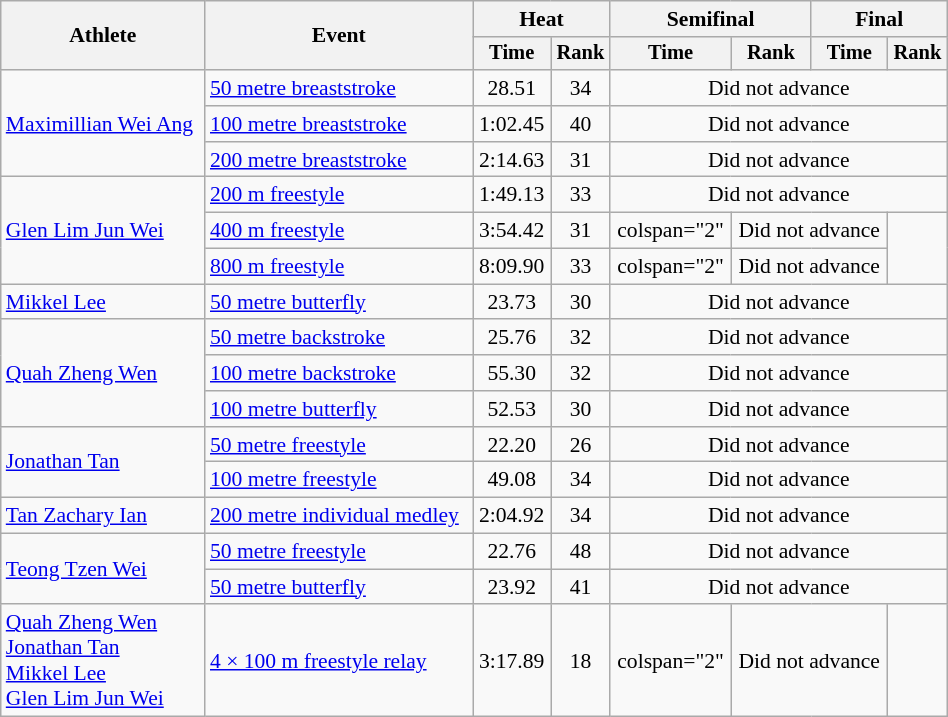<table class="wikitable" style="text-align:center; font-size:90%; width:50%;">
<tr>
<th rowspan="2">Athlete</th>
<th rowspan="2">Event</th>
<th colspan="2">Heat</th>
<th colspan="2">Semifinal</th>
<th colspan="2">Final</th>
</tr>
<tr style="font-size:95%">
<th>Time</th>
<th>Rank</th>
<th>Time</th>
<th>Rank</th>
<th>Time</th>
<th>Rank</th>
</tr>
<tr align=center>
<td align=left rowspan=3><a href='#'>Maximillian Wei Ang</a></td>
<td align=left><a href='#'>50 metre breaststroke</a></td>
<td>28.51</td>
<td>34</td>
<td colspan=4>Did not advance</td>
</tr>
<tr align=center>
<td align=left><a href='#'>100 metre breaststroke</a></td>
<td>1:02.45</td>
<td>40</td>
<td colspan=4>Did not advance</td>
</tr>
<tr align=center>
<td align=left><a href='#'>200 metre breaststroke</a></td>
<td>2:14.63</td>
<td>31</td>
<td colspan=4>Did not advance</td>
</tr>
<tr align=center>
<td align=left rowspan="3"><a href='#'>Glen Lim Jun Wei</a></td>
<td align=left><a href='#'>200 m freestyle</a></td>
<td>1:49.13</td>
<td>33</td>
<td colspan=4>Did not advance</td>
</tr>
<tr align=center>
<td align=left><a href='#'>400 m freestyle</a></td>
<td>3:54.42</td>
<td>31</td>
<td>colspan="2" </td>
<td colspan="2">Did not advance</td>
</tr>
<tr align=center>
<td align=left><a href='#'>800 m freestyle</a></td>
<td>8:09.90</td>
<td>33</td>
<td>colspan="2" </td>
<td colspan="2">Did not advance</td>
</tr>
<tr align=center>
<td align=left><a href='#'>Mikkel Lee</a></td>
<td align=left><a href='#'>50 metre butterfly</a></td>
<td>23.73</td>
<td>30</td>
<td colspan=4>Did not advance</td>
</tr>
<tr>
<td align=left rowspan=3><a href='#'>Quah Zheng Wen</a></td>
<td align=left><a href='#'>50 metre backstroke</a></td>
<td>25.76</td>
<td>32</td>
<td colspan=4>Did not advance</td>
</tr>
<tr>
<td align=left><a href='#'>100 metre backstroke</a></td>
<td>55.30</td>
<td>32</td>
<td colspan=4>Did not advance</td>
</tr>
<tr>
<td align=left><a href='#'>100 metre butterfly</a></td>
<td>52.53</td>
<td>30</td>
<td colspan=4>Did not advance</td>
</tr>
<tr>
<td align=left rowspan=2><a href='#'>Jonathan Tan</a></td>
<td align=left><a href='#'>50 metre freestyle</a></td>
<td>22.20</td>
<td>26</td>
<td colspan=4>Did not advance</td>
</tr>
<tr>
<td align=left><a href='#'>100 metre freestyle</a></td>
<td>49.08</td>
<td>34</td>
<td colspan=4>Did not advance</td>
</tr>
<tr>
<td align=left><a href='#'>Tan Zachary Ian</a></td>
<td align=left><a href='#'>200 metre individual medley</a></td>
<td>2:04.92</td>
<td>34</td>
<td colspan=4>Did not advance</td>
</tr>
<tr align=center>
<td align=left rowspan=2><a href='#'>Teong Tzen Wei</a></td>
<td align=left><a href='#'>50 metre freestyle</a></td>
<td>22.76</td>
<td>48</td>
<td colspan=4>Did not advance</td>
</tr>
<tr align=center>
<td align=left><a href='#'>50 metre butterfly</a></td>
<td>23.92</td>
<td>41</td>
<td colspan=4>Did not advance</td>
</tr>
<tr align=center>
<td align=left><a href='#'>Quah Zheng Wen</a> <br><a href='#'>Jonathan Tan</a><br><a href='#'>Mikkel Lee</a> <br><a href='#'>Glen Lim Jun Wei</a></td>
<td align=left><a href='#'>4 × 100 m freestyle relay</a></td>
<td>3:17.89</td>
<td>18</td>
<td>colspan="2" </td>
<td colspan="2">Did not advance</td>
</tr>
</table>
